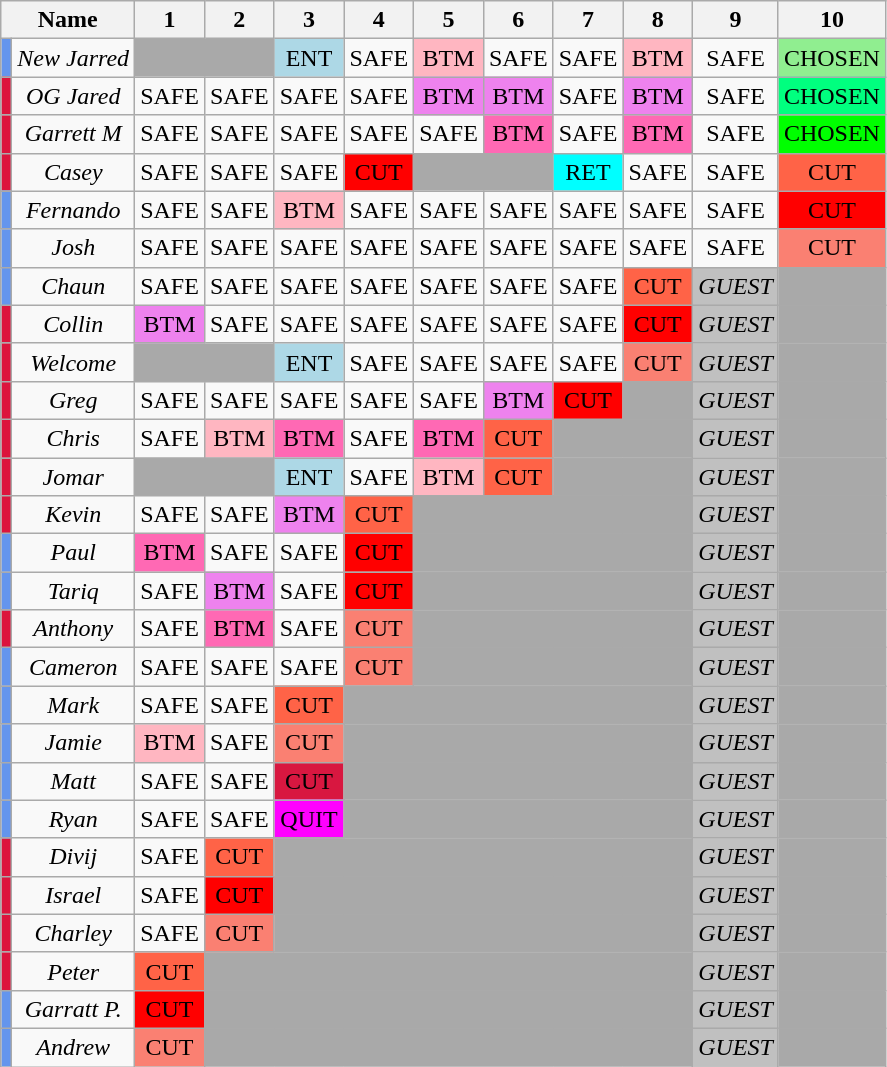<table class="wikitable sortable" style="text-align:center">
<tr>
<th colspan=2>Name</th>
<th>1</th>
<th>2</th>
<th>3</th>
<th>4</th>
<th>5</th>
<th>6</th>
<th>7</th>
<th>8</th>
<th>9</th>
<th>10</th>
</tr>
<tr>
<td style="background:cornflowerblue"></td>
<td><em>New Jarred</em></td>
<td colspan="2" style="background:darkgray"></td>
<td style="background:lightblue">ENT</td>
<td>SAFE</td>
<td style="background:lightpink">BTM</td>
<td>SAFE</td>
<td>SAFE</td>
<td style="background:lightpink">BTM</td>
<td>SAFE</td>
<td style="background:lightgreen">CHOSEN</td>
</tr>
<tr>
<td style="background:crimson"></td>
<td><em>OG Jared</em></td>
<td>SAFE</td>
<td>SAFE</td>
<td>SAFE</td>
<td>SAFE</td>
<td style="background:violet">BTM</td>
<td style="background:violet">BTM</td>
<td>SAFE</td>
<td style="background:violet">BTM</td>
<td>SAFE</td>
<td style="background:springgreen">CHOSEN</td>
</tr>
<tr>
<td style="background:crimson"></td>
<td><em>Garrett M</em></td>
<td>SAFE</td>
<td>SAFE</td>
<td>SAFE</td>
<td>SAFE</td>
<td>SAFE</td>
<td style="background:hotpink">BTM</td>
<td>SAFE</td>
<td style="background:hotpink">BTM</td>
<td>SAFE</td>
<td style="background:lime">CHOSEN</td>
</tr>
<tr>
<td style="background:crimson"></td>
<td><em>Casey</em></td>
<td>SAFE</td>
<td>SAFE</td>
<td>SAFE</td>
<td style="background:red">CUT</td>
<td colspan="2" style="background:darkgray"></td>
<td style="background:cyan">RET</td>
<td>SAFE</td>
<td>SAFE</td>
<td style="background:tomato">CUT</td>
</tr>
<tr>
<td style="background:cornflowerblue"></td>
<td><em>Fernando</em></td>
<td>SAFE</td>
<td>SAFE</td>
<td style="background:lightpink">BTM</td>
<td>SAFE</td>
<td>SAFE</td>
<td>SAFE</td>
<td>SAFE</td>
<td>SAFE</td>
<td>SAFE</td>
<td style="background:red">CUT</td>
</tr>
<tr>
<td style="background:cornflowerblue"></td>
<td><em>Josh</em></td>
<td>SAFE</td>
<td>SAFE</td>
<td>SAFE</td>
<td>SAFE</td>
<td>SAFE</td>
<td>SAFE</td>
<td>SAFE</td>
<td>SAFE</td>
<td>SAFE</td>
<td style="background:salmon">CUT</td>
</tr>
<tr>
<td style="background:cornflowerblue"></td>
<td><em>Chaun</em></td>
<td>SAFE</td>
<td>SAFE</td>
<td>SAFE</td>
<td>SAFE</td>
<td>SAFE</td>
<td>SAFE</td>
<td>SAFE</td>
<td style="background:tomato">CUT</td>
<td style="background:silver"><em>GUEST</em></td>
<td style="background:darkgray"></td>
</tr>
<tr>
<td style="background:crimson"></td>
<td><em>Collin</em></td>
<td style="background:violet">BTM</td>
<td>SAFE</td>
<td>SAFE</td>
<td>SAFE</td>
<td>SAFE</td>
<td>SAFE</td>
<td>SAFE</td>
<td style="background:red">CUT</td>
<td style="background:silver"><em>GUEST</em></td>
<td style="background:darkgray"></td>
</tr>
<tr>
<td style="background:crimson"></td>
<td><em>Welcome</em></td>
<td colspan="2" style="background:darkgray"></td>
<td style="background:lightblue">ENT</td>
<td>SAFE</td>
<td>SAFE</td>
<td>SAFE</td>
<td>SAFE</td>
<td style="background:salmon">CUT</td>
<td style="background:silver"><em>GUEST</em></td>
<td style="background:darkgray"></td>
</tr>
<tr>
<td style="background:crimson"></td>
<td><em>Greg</em></td>
<td>SAFE</td>
<td>SAFE</td>
<td>SAFE</td>
<td>SAFE</td>
<td>SAFE</td>
<td style="background:violet">BTM</td>
<td style="background:red">CUT</td>
<td colspan="1" style="background:darkgray"></td>
<td style="background:silver"><em>GUEST</em></td>
<td style="background:darkgray"></td>
</tr>
<tr>
<td style="background:crimson"></td>
<td><em>Chris</em></td>
<td>SAFE</td>
<td style="background:lightpink">BTM</td>
<td style="background:hotpink">BTM</td>
<td>SAFE</td>
<td style="background:hotpink">BTM</td>
<td style="background:tomato">CUT</td>
<td colspan="2" style="background:darkgray"></td>
<td style="background:silver"><em>GUEST</em></td>
<td style="background:darkgray"></td>
</tr>
<tr>
<td style="background:crimson"></td>
<td><em>Jomar</em></td>
<td colspan="2" style="background:darkgray"></td>
<td style="background:lightblue">ENT</td>
<td>SAFE</td>
<td style="background:lightpink">BTM</td>
<td style="background:tomato">CUT</td>
<td colspan="2" style="background:darkgray"></td>
<td style="background:silver"><em>GUEST</em></td>
<td style="background:darkgray"></td>
</tr>
<tr>
<td style="background:crimson"></td>
<td><em>Kevin</em></td>
<td>SAFE</td>
<td>SAFE</td>
<td style="background:violet">BTM</td>
<td style="background:tomato">CUT</td>
<td colspan="4" style="background:darkgray"></td>
<td style="background:silver"><em>GUEST</em></td>
<td style="background:darkgray"></td>
</tr>
<tr>
<td style="background:cornflowerblue"></td>
<td><em>Paul</em></td>
<td style="background:hotpink">BTM</td>
<td>SAFE</td>
<td>SAFE</td>
<td style="background:red">CUT</td>
<td colspan="4" style="background:darkgray"></td>
<td style="background:silver"><em>GUEST</em></td>
<td style="background:darkgray"></td>
</tr>
<tr>
<td style="background:cornflowerblue"></td>
<td><em>Tariq</em></td>
<td>SAFE</td>
<td style="background:violet">BTM</td>
<td>SAFE</td>
<td style="background:red">CUT</td>
<td colspan="4" style="background:darkgray"></td>
<td style="background:silver"><em>GUEST</em></td>
<td style="background:darkgray"></td>
</tr>
<tr>
<td style="background:crimson"></td>
<td><em>Anthony</em></td>
<td>SAFE</td>
<td style="background:hotpink">BTM</td>
<td>SAFE</td>
<td style="background:salmon">CUT</td>
<td colspan="4" style="background:darkgray"></td>
<td style="background:silver"><em>GUEST</em></td>
<td style="background:darkgray"></td>
</tr>
<tr>
<td style="background:cornflowerblue"></td>
<td><em>Cameron</em></td>
<td>SAFE</td>
<td>SAFE</td>
<td>SAFE</td>
<td style="background:salmon">CUT</td>
<td colspan="4" style="background:darkgray"></td>
<td style="background:silver"><em>GUEST</em></td>
<td style="background:darkgray"></td>
</tr>
<tr>
<td style="background:cornflowerblue"></td>
<td><em>Mark</em></td>
<td>SAFE</td>
<td>SAFE</td>
<td style="background:tomato">CUT</td>
<td colspan="5" style="background:darkgray"></td>
<td style="background:silver"><em>GUEST</em></td>
<td style="background:darkgray"></td>
</tr>
<tr>
<td style="background:cornflowerblue"></td>
<td><em>Jamie</em></td>
<td style="background:lightpink">BTM</td>
<td>SAFE</td>
<td style="background: salmon">CUT</td>
<td colspan="5" style="background:darkgray"></td>
<td style="background:silver"><em>GUEST</em></td>
<td style="background:darkgray"></td>
</tr>
<tr>
<td style="background:cornflowerblue"></td>
<td><em>Matt</em></td>
<td>SAFE</td>
<td>SAFE</td>
<td style="background:#D81740">CUT</td>
<td colspan="5" style="background:darkgray"></td>
<td style="background:silver"><em>GUEST</em></td>
<td style="background:darkgray"></td>
</tr>
<tr>
<td style="background:cornflowerblue"></td>
<td><em>Ryan</em></td>
<td>SAFE</td>
<td>SAFE</td>
<td style="background:magenta">QUIT</td>
<td colspan="5" style="background:darkgray"></td>
<td style="background:silver"><em>GUEST</em></td>
<td style="background:darkgray"></td>
</tr>
<tr>
<td style="background:crimson"></td>
<td><em>Divij</em></td>
<td>SAFE</td>
<td style="background:tomato">CUT</td>
<td colspan="6" style="background:darkgray"></td>
<td style="background:silver"><em>GUEST</em></td>
<td style="background:darkgray"></td>
</tr>
<tr>
<td style="background:crimson"></td>
<td><em>Israel</em></td>
<td>SAFE</td>
<td style="background:red">CUT</td>
<td colspan="6" style="background:darkgray"></td>
<td style="background:silver"><em>GUEST</em></td>
<td style="background:darkgray"></td>
</tr>
<tr>
<td style="background:crimson"></td>
<td><em>Charley</em></td>
<td>SAFE</td>
<td style="background:salmon">CUT</td>
<td colspan="6" style="background:darkgray"></td>
<td style="background:silver"><em>GUEST</em></td>
<td style="background:darkgray"></td>
</tr>
<tr>
<td style="background:crimson"></td>
<td><em>Peter</em></td>
<td style="background:tomato">CUT</td>
<td colspan="7" style="background:darkgray"></td>
<td style="background:silver"><em>GUEST</em></td>
<td style="background:darkgray"></td>
</tr>
<tr>
<td style="background:cornflowerblue"></td>
<td><em>Garratt P.</em></td>
<td style="background:red">CUT</td>
<td colspan="7" style="background:darkgray"></td>
<td style="background:silver"><em>GUEST</em></td>
<td style="background:darkgray"></td>
</tr>
<tr>
<td style="background:cornflowerblue"></td>
<td><em>Andrew</em></td>
<td style="background:salmon">CUT</td>
<td colspan="7" style="background:darkgray"></td>
<td style="background:silver"><em>GUEST</em></td>
<td style="background:darkgray"></td>
</tr>
</table>
